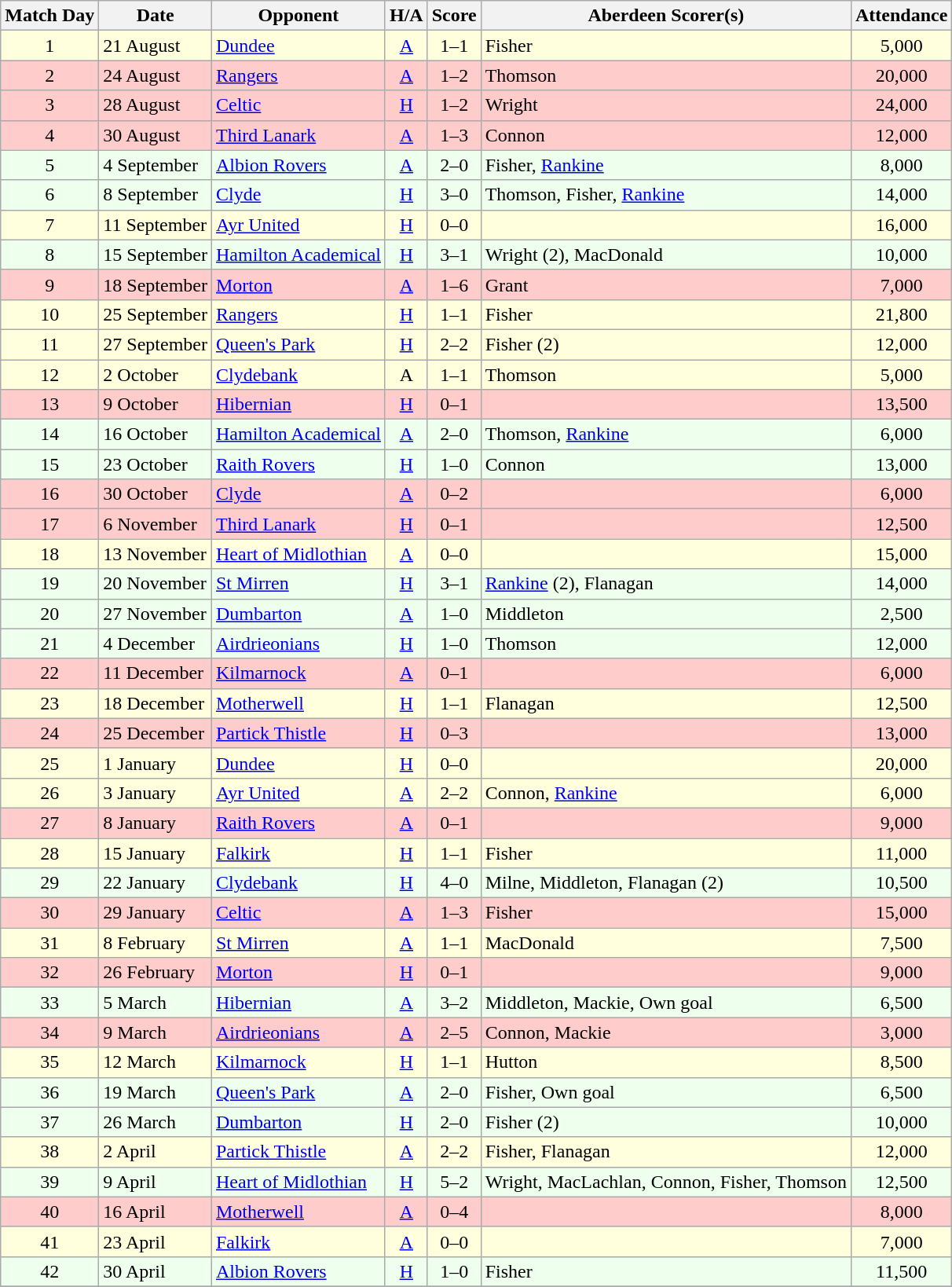<table class="wikitable" style="text-align:center">
<tr>
<th>Match Day</th>
<th>Date</th>
<th>Opponent</th>
<th>H/A</th>
<th>Score</th>
<th>Aberdeen Scorer(s)</th>
<th>Attendance</th>
</tr>
<tr bgcolor=#FFFFDD>
<td>1</td>
<td align=left>21 August</td>
<td align=left><a href='#'>Dundee</a></td>
<td><a href='#'>A</a></td>
<td>1–1</td>
<td align=left>Fisher</td>
<td>5,000</td>
</tr>
<tr bgcolor=#FFCCCC>
<td>2</td>
<td align=left>24 August</td>
<td align=left><a href='#'>Rangers</a></td>
<td><a href='#'>A</a></td>
<td>1–2</td>
<td align=left>Thomson</td>
<td>20,000</td>
</tr>
<tr bgcolor=#FFCCCC>
<td>3</td>
<td align=left>28 August</td>
<td align=left><a href='#'>Celtic</a></td>
<td><a href='#'>H</a></td>
<td>1–2</td>
<td align=left>Wright</td>
<td>24,000</td>
</tr>
<tr bgcolor=#FFCCCC>
<td>4</td>
<td align=left>30 August</td>
<td align=left><a href='#'>Third Lanark</a></td>
<td><a href='#'>A</a></td>
<td>1–3</td>
<td align=left>Connon</td>
<td>12,000</td>
</tr>
<tr bgcolor=#EEFFEE>
<td>5</td>
<td align=left>4 September</td>
<td align=left><a href='#'>Albion Rovers</a></td>
<td><a href='#'>A</a></td>
<td>2–0</td>
<td align=left>Fisher, <a href='#'>Rankine</a></td>
<td>8,000</td>
</tr>
<tr bgcolor=#EEFFEE>
<td>6</td>
<td align=left>8 September</td>
<td align=left><a href='#'>Clyde</a></td>
<td><a href='#'>H</a></td>
<td>3–0</td>
<td align=left>Thomson, Fisher, <a href='#'>Rankine</a></td>
<td>14,000</td>
</tr>
<tr bgcolor=#FFFFDD>
<td>7</td>
<td align=left>11 September</td>
<td align=left><a href='#'>Ayr United</a></td>
<td><a href='#'>H</a></td>
<td>0–0</td>
<td align=left></td>
<td>16,000</td>
</tr>
<tr bgcolor=#EEFFEE>
<td>8</td>
<td align=left>15 September</td>
<td align=left><a href='#'>Hamilton Academical</a></td>
<td><a href='#'>H</a></td>
<td>3–1</td>
<td align=left>Wright (2), MacDonald</td>
<td>10,000</td>
</tr>
<tr bgcolor=#FFCCCC>
<td>9</td>
<td align=left>18 September</td>
<td align=left><a href='#'>Morton</a></td>
<td><a href='#'>A</a></td>
<td>1–6</td>
<td align=left>Grant</td>
<td>7,000</td>
</tr>
<tr bgcolor=#FFFFDD>
<td>10</td>
<td align=left>25 September</td>
<td align=left><a href='#'>Rangers</a></td>
<td><a href='#'>H</a></td>
<td>1–1</td>
<td align=left>Fisher</td>
<td>21,800</td>
</tr>
<tr bgcolor=#FFFFDD>
<td>11</td>
<td align=left>27 September</td>
<td align=left><a href='#'>Queen's Park</a></td>
<td><a href='#'>H</a></td>
<td>2–2</td>
<td align=left>Fisher (2)</td>
<td>12,000</td>
</tr>
<tr bgcolor=#FFFFDD>
<td>12</td>
<td align=left>2 October</td>
<td align=left><a href='#'>Clydebank</a></td>
<td>A</td>
<td>1–1</td>
<td align=left>Thomson</td>
<td>5,000</td>
</tr>
<tr bgcolor=#FFCCCC>
<td>13</td>
<td align=left>9 October</td>
<td align=left><a href='#'>Hibernian</a></td>
<td><a href='#'>H</a></td>
<td>0–1</td>
<td align=left></td>
<td>13,500</td>
</tr>
<tr bgcolor=#EEFFEE>
<td>14</td>
<td align=left>16 October</td>
<td align=left><a href='#'>Hamilton Academical</a></td>
<td><a href='#'>A</a></td>
<td>2–0</td>
<td align=left>Thomson, <a href='#'>Rankine</a></td>
<td>6,000</td>
</tr>
<tr bgcolor=#EEFFEE>
<td>15</td>
<td align=left>23 October</td>
<td align=left><a href='#'>Raith Rovers</a></td>
<td><a href='#'>H</a></td>
<td>1–0</td>
<td align=left>Connon</td>
<td>13,000</td>
</tr>
<tr bgcolor=#FFCCCC>
<td>16</td>
<td align=left>30 October</td>
<td align=left><a href='#'>Clyde</a></td>
<td><a href='#'>A</a></td>
<td>0–2</td>
<td align=left></td>
<td>6,000</td>
</tr>
<tr bgcolor=#FFCCCC>
<td>17</td>
<td align=left>6 November</td>
<td align=left><a href='#'>Third Lanark</a></td>
<td><a href='#'>H</a></td>
<td>0–1</td>
<td align=left></td>
<td>12,500</td>
</tr>
<tr bgcolor=#FFFFDD>
<td>18</td>
<td align=left>13 November</td>
<td align=left><a href='#'>Heart of Midlothian</a></td>
<td><a href='#'>A</a></td>
<td>0–0</td>
<td align=left></td>
<td>15,000</td>
</tr>
<tr bgcolor=#EEFFEE>
<td>19</td>
<td align=left>20 November</td>
<td align=left><a href='#'>St Mirren</a></td>
<td><a href='#'>H</a></td>
<td>3–1</td>
<td align=left><a href='#'>Rankine</a> (2), Flanagan</td>
<td>14,000</td>
</tr>
<tr bgcolor=#EEFFEE>
<td>20</td>
<td align=left>27 November</td>
<td align=left><a href='#'>Dumbarton</a></td>
<td><a href='#'>A</a></td>
<td>1–0</td>
<td align=left>Middleton</td>
<td>2,500</td>
</tr>
<tr bgcolor=#EEFFEE>
<td>21</td>
<td align=left>4 December</td>
<td align=left><a href='#'>Airdrieonians</a></td>
<td><a href='#'>H</a></td>
<td>1–0</td>
<td align=left>Thomson</td>
<td>12,000</td>
</tr>
<tr bgcolor=#FFCCCC>
<td>22</td>
<td align=left>11 December</td>
<td align=left><a href='#'>Kilmarnock</a></td>
<td><a href='#'>A</a></td>
<td>0–1</td>
<td align=left></td>
<td>6,000</td>
</tr>
<tr bgcolor=#FFFFDD>
<td>23</td>
<td align=left>18 December</td>
<td align=left><a href='#'>Motherwell</a></td>
<td><a href='#'>H</a></td>
<td>1–1</td>
<td align=left>Flanagan</td>
<td>12,500</td>
</tr>
<tr bgcolor=#FFCCCC>
<td>24</td>
<td align=left>25 December</td>
<td align=left><a href='#'>Partick Thistle</a></td>
<td><a href='#'>H</a></td>
<td>0–3</td>
<td align=left></td>
<td>13,000</td>
</tr>
<tr bgcolor=#FFFFDD>
<td>25</td>
<td align=left>1 January</td>
<td align=left><a href='#'>Dundee</a></td>
<td><a href='#'>H</a></td>
<td>0–0</td>
<td align=left></td>
<td>20,000</td>
</tr>
<tr bgcolor=#FFFFDD>
<td>26</td>
<td align=left>3 January</td>
<td align=left><a href='#'>Ayr United</a></td>
<td><a href='#'>A</a></td>
<td>2–2</td>
<td align=left>Connon, <a href='#'>Rankine</a></td>
<td>6,000</td>
</tr>
<tr bgcolor=#FFCCCC>
<td>27</td>
<td align=left>8 January</td>
<td align=left><a href='#'>Raith Rovers</a></td>
<td><a href='#'>A</a></td>
<td>0–1</td>
<td align=left></td>
<td>9,000</td>
</tr>
<tr bgcolor=#FFFFDD>
<td>28</td>
<td align=left>15 January</td>
<td align=left><a href='#'>Falkirk</a></td>
<td><a href='#'>H</a></td>
<td>1–1</td>
<td align=left>Fisher</td>
<td>11,000</td>
</tr>
<tr bgcolor=#EEFFEE>
<td>29</td>
<td align=left>22 January</td>
<td align=left><a href='#'>Clydebank</a></td>
<td><a href='#'>H</a></td>
<td>4–0</td>
<td align=left>Milne, Middleton, Flanagan (2)</td>
<td>10,500</td>
</tr>
<tr bgcolor=#FFCCCC>
<td>30</td>
<td align=left>29 January</td>
<td align=left><a href='#'>Celtic</a></td>
<td><a href='#'>A</a></td>
<td>1–3</td>
<td align=left>Fisher</td>
<td>15,000</td>
</tr>
<tr bgcolor=#FFFFDD>
<td>31</td>
<td align=left>8 February</td>
<td align=left><a href='#'>St Mirren</a></td>
<td><a href='#'>A</a></td>
<td>1–1</td>
<td align=left>MacDonald</td>
<td>7,500</td>
</tr>
<tr bgcolor=#FFCCCC>
<td>32</td>
<td align=left>26 February</td>
<td align=left><a href='#'>Morton</a></td>
<td><a href='#'>H</a></td>
<td>0–1</td>
<td align=left></td>
<td>9,000</td>
</tr>
<tr bgcolor=#EEFFEE>
<td>33</td>
<td align=left>5 March</td>
<td align=left><a href='#'>Hibernian</a></td>
<td><a href='#'>A</a></td>
<td>3–2</td>
<td align=left>Middleton, Mackie, Own goal</td>
<td>6,500</td>
</tr>
<tr bgcolor=#FFCCCC>
<td>34</td>
<td align=left>9 March</td>
<td align=left><a href='#'>Airdrieonians</a></td>
<td><a href='#'>A</a></td>
<td>2–5</td>
<td align=left>Connon, Mackie</td>
<td>3,000</td>
</tr>
<tr bgcolor=#FFFFDD>
<td>35</td>
<td align=left>12 March</td>
<td align=left><a href='#'>Kilmarnock</a></td>
<td><a href='#'>H</a></td>
<td>1–1</td>
<td align=left>Hutton</td>
<td>8,500</td>
</tr>
<tr bgcolor=#EEFFEE>
<td>36</td>
<td align=left>19 March</td>
<td align=left><a href='#'>Queen's Park</a></td>
<td><a href='#'>A</a></td>
<td>2–0</td>
<td align=left>Fisher, Own goal</td>
<td>6,500</td>
</tr>
<tr bgcolor=#EEFFEE>
<td>37</td>
<td align=left>26 March</td>
<td align=left><a href='#'>Dumbarton</a></td>
<td><a href='#'>H</a></td>
<td>2–0</td>
<td align=left>Fisher (2)</td>
<td>10,000</td>
</tr>
<tr bgcolor=#FFFFDD>
<td>38</td>
<td align=left>2 April</td>
<td align=left><a href='#'>Partick Thistle</a></td>
<td><a href='#'>A</a></td>
<td>2–2</td>
<td align=left>Fisher, Flanagan</td>
<td>12,000</td>
</tr>
<tr bgcolor=#EEFFEE>
<td>39</td>
<td align=left>9 April</td>
<td align=left><a href='#'>Heart of Midlothian</a></td>
<td><a href='#'>H</a></td>
<td>5–2</td>
<td align=left>Wright, MacLachlan, Connon, Fisher, Thomson</td>
<td>12,500</td>
</tr>
<tr bgcolor=#FFCCCC>
<td>40</td>
<td align=left>16 April</td>
<td align=left><a href='#'>Motherwell</a></td>
<td><a href='#'>A</a></td>
<td>0–4</td>
<td align=left></td>
<td>8,000</td>
</tr>
<tr bgcolor=#FFFFDD>
<td>41</td>
<td align=left>23 April</td>
<td align=left><a href='#'>Falkirk</a></td>
<td><a href='#'>A</a></td>
<td>0–0</td>
<td align=left></td>
<td>7,000</td>
</tr>
<tr bgcolor=#EEFFEE>
<td>42</td>
<td align=left>30 April</td>
<td align=left><a href='#'>Albion Rovers</a></td>
<td><a href='#'>H</a></td>
<td>1–0</td>
<td align=left>Fisher</td>
<td>11,500</td>
</tr>
<tr>
</tr>
</table>
